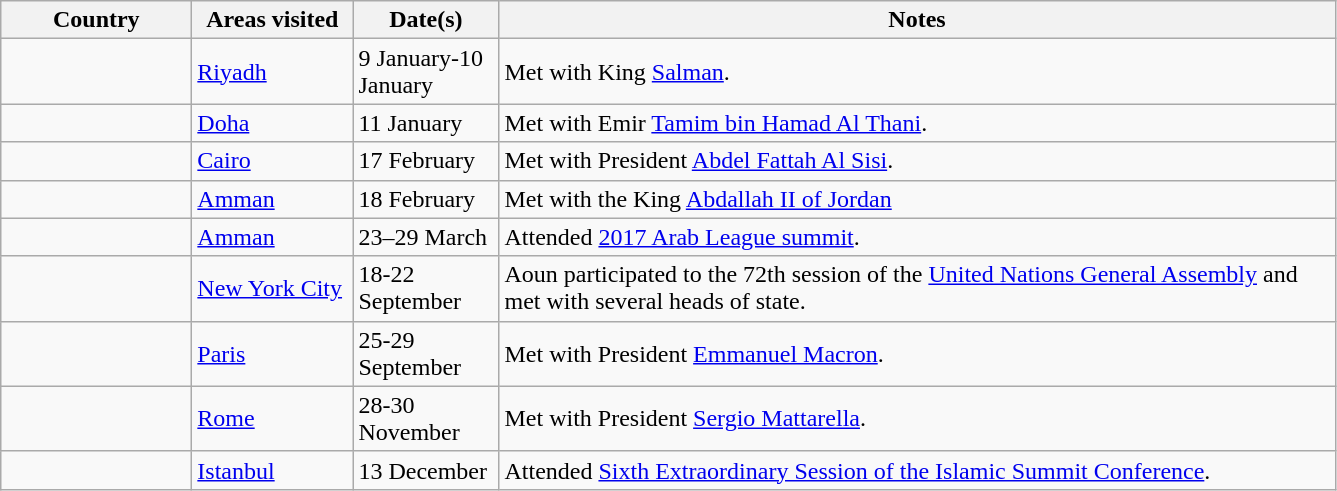<table class="wikitable">
<tr>
<th width="120">Country</th>
<th width="100">Areas visited</th>
<th width="90">Date(s)</th>
<th width="550">Notes</th>
</tr>
<tr>
<td></td>
<td><a href='#'>Riyadh</a></td>
<td>9 January-10 January</td>
<td>Met with King <a href='#'>Salman</a>.</td>
</tr>
<tr>
<td></td>
<td><a href='#'>Doha</a></td>
<td>11 January</td>
<td>Met with Emir <a href='#'>Tamim bin Hamad Al Thani</a>.</td>
</tr>
<tr>
<td></td>
<td><a href='#'>Cairo</a></td>
<td>17 February</td>
<td>Met with President <a href='#'>Abdel Fattah Al Sisi</a>.</td>
</tr>
<tr>
<td></td>
<td><a href='#'>Amman</a></td>
<td>18 February</td>
<td>Met with the King <a href='#'>Abdallah II of Jordan</a></td>
</tr>
<tr>
<td></td>
<td><a href='#'>Amman</a></td>
<td>23–29 March</td>
<td>Attended <a href='#'>2017 Arab League summit</a>.</td>
</tr>
<tr>
<td></td>
<td><a href='#'>New York City</a></td>
<td>18-22 September</td>
<td>Aoun participated to the 72th session of the <a href='#'>United Nations General Assembly</a> and met with several heads of state.</td>
</tr>
<tr>
<td></td>
<td><a href='#'>Paris</a></td>
<td>25-29 September</td>
<td>Met with President <a href='#'>Emmanuel Macron</a>.</td>
</tr>
<tr>
<td></td>
<td><a href='#'>Rome</a></td>
<td>28-30 November</td>
<td>Met with President <a href='#'>Sergio Mattarella</a>.</td>
</tr>
<tr>
<td></td>
<td><a href='#'>Istanbul</a></td>
<td>13 December</td>
<td>Attended <a href='#'>Sixth Extraordinary Session of the Islamic Summit Conference</a>.</td>
</tr>
</table>
